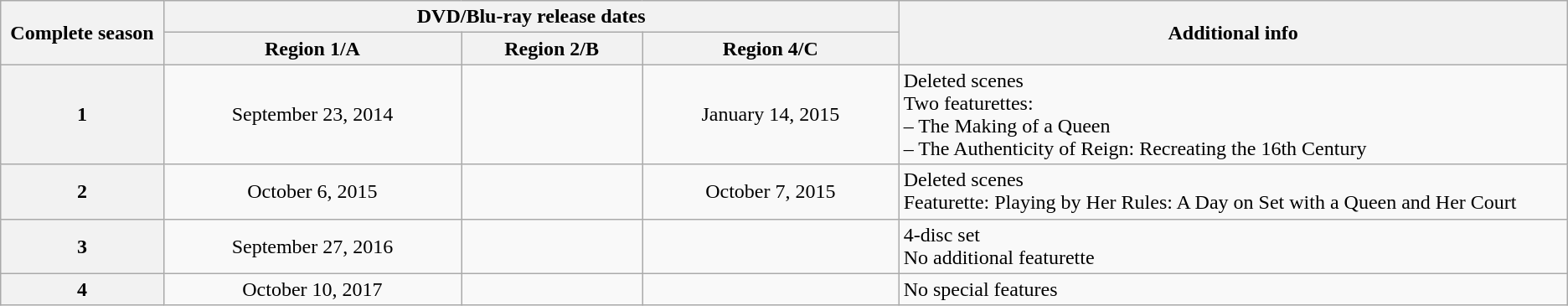<table class="wikitable">
<tr>
<th rowspan="2" width="4%">Complete season</th>
<th colspan="3" width="22%">DVD/Blu-ray release dates</th>
<th rowspan="2" width="20%">Additional info</th>
</tr>
<tr>
<th>Region 1/A</th>
<th>Region 2/B</th>
<th>Region 4/C</th>
</tr>
<tr>
<th>1</th>
<td style="text-align:center">September 23, 2014</td>
<td></td>
<td style="text-align:center">January 14, 2015</td>
<td width="20%">Deleted scenes<br>Two featurettes:<br> – The Making of a Queen<br> – The Authenticity of Reign: Recreating the 16th Century</td>
</tr>
<tr>
<th>2</th>
<td style="text-align:center">October 6, 2015</td>
<td></td>
<td style="text-align:center">October 7, 2015</td>
<td>Deleted scenes<br>Featurette: Playing by Her Rules: A Day on Set with a Queen and Her Court</td>
</tr>
<tr>
<th>3</th>
<td style="text-align:center">September 27, 2016</td>
<td></td>
<td></td>
<td>4-disc set<br>No additional featurette</td>
</tr>
<tr>
<th>4</th>
<td style="text-align:center">October 10, 2017</td>
<td></td>
<td></td>
<td>No special features</td>
</tr>
</table>
